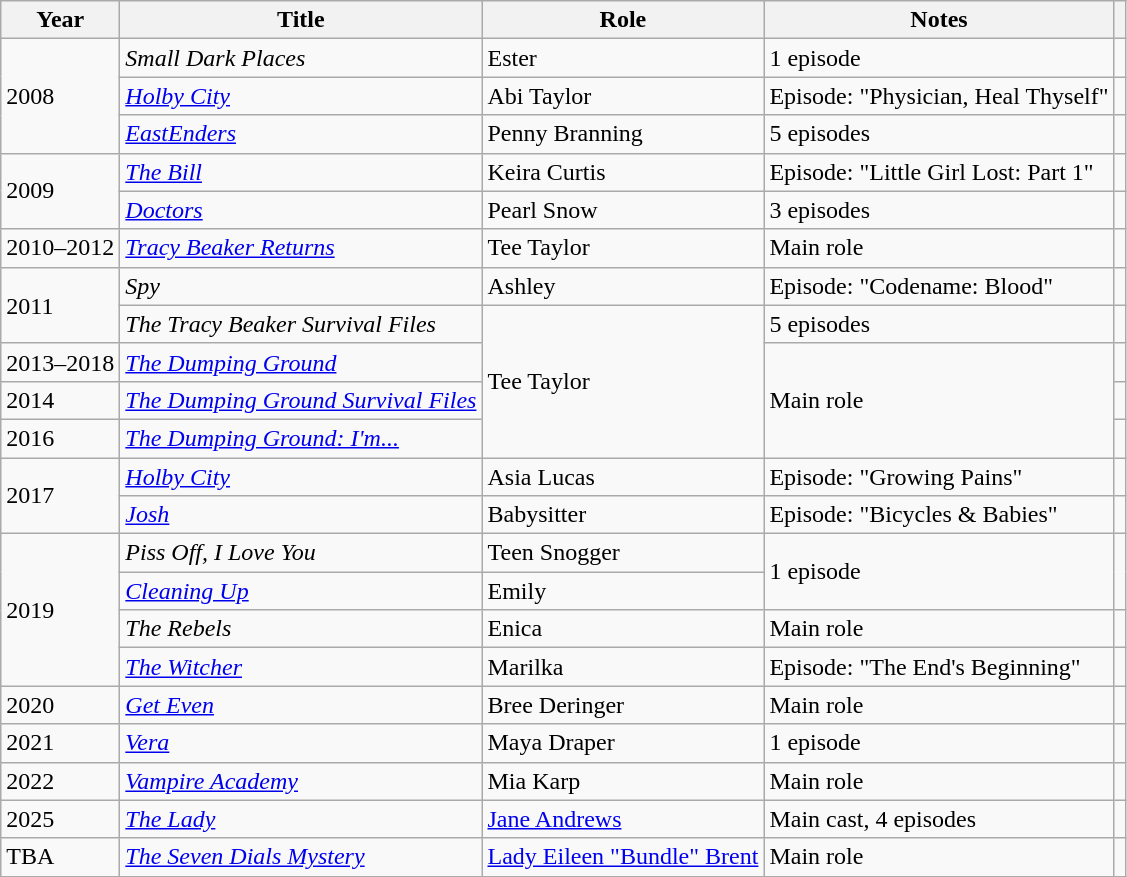<table class="wikitable">
<tr>
<th>Year</th>
<th>Title</th>
<th>Role</th>
<th>Notes</th>
<th></th>
</tr>
<tr>
<td rowspan="3">2008</td>
<td><em>Small Dark Places</em></td>
<td>Ester</td>
<td>1 episode</td>
<td></td>
</tr>
<tr>
<td><em><a href='#'>Holby City</a></em></td>
<td>Abi Taylor</td>
<td>Episode: "Physician, Heal Thyself"</td>
<td></td>
</tr>
<tr>
<td><em><a href='#'>EastEnders</a></em></td>
<td>Penny Branning</td>
<td>5 episodes</td>
<td></td>
</tr>
<tr>
<td rowspan="2">2009</td>
<td><em><a href='#'>The Bill</a></em></td>
<td>Keira Curtis</td>
<td>Episode: "Little Girl Lost: Part 1"</td>
<td></td>
</tr>
<tr>
<td><em><a href='#'>Doctors</a></em></td>
<td>Pearl Snow</td>
<td>3 episodes</td>
<td></td>
</tr>
<tr>
<td>2010–2012</td>
<td><em><a href='#'>Tracy Beaker Returns</a></em></td>
<td>Tee Taylor</td>
<td>Main role</td>
<td></td>
</tr>
<tr>
<td rowspan="2">2011</td>
<td><em>Spy</em></td>
<td>Ashley</td>
<td>Episode: "Codename: Blood"</td>
<td></td>
</tr>
<tr>
<td><em>The Tracy Beaker Survival Files</em></td>
<td rowspan="4">Tee Taylor</td>
<td>5 episodes</td>
<td></td>
</tr>
<tr>
<td>2013–2018</td>
<td><em><a href='#'>The Dumping Ground</a></em></td>
<td rowspan="3">Main role</td>
<td></td>
</tr>
<tr>
<td>2014</td>
<td><em><a href='#'>The Dumping Ground Survival Files</a></em></td>
<td></td>
</tr>
<tr>
<td>2016</td>
<td><em><a href='#'>The Dumping Ground: I'm...</a></em></td>
<td></td>
</tr>
<tr>
<td rowspan="2">2017</td>
<td><em><a href='#'>Holby City</a></em></td>
<td>Asia Lucas</td>
<td>Episode: "Growing Pains"</td>
<td></td>
</tr>
<tr>
<td><em><a href='#'>Josh</a></em></td>
<td>Babysitter</td>
<td>Episode: "Bicycles & Babies"</td>
<td></td>
</tr>
<tr>
<td rowspan="4">2019</td>
<td><em>Piss Off, I Love You</em></td>
<td>Teen Snogger</td>
<td rowspan="2">1 episode</td>
<td rowspan="2"></td>
</tr>
<tr>
<td><em><a href='#'>Cleaning Up</a></em></td>
<td>Emily</td>
</tr>
<tr>
<td><em>The Rebels</em></td>
<td>Enica</td>
<td>Main role</td>
<td></td>
</tr>
<tr>
<td><em><a href='#'>The Witcher</a></em></td>
<td>Marilka</td>
<td>Episode: "The End's Beginning"</td>
<td></td>
</tr>
<tr>
<td>2020</td>
<td><em><a href='#'>Get Even</a></em></td>
<td>Bree Deringer</td>
<td>Main role</td>
<td></td>
</tr>
<tr>
<td>2021</td>
<td><em><a href='#'>Vera</a></em></td>
<td>Maya Draper</td>
<td>1 episode</td>
<td></td>
</tr>
<tr>
<td>2022</td>
<td><em><a href='#'>Vampire Academy</a></em></td>
<td>Mia Karp</td>
<td>Main role</td>
<td></td>
</tr>
<tr>
<td>2025</td>
<td><em><a href='#'>The Lady</a></em></td>
<td><a href='#'>Jane Andrews</a></td>
<td>Main cast, 4 episodes</td>
</tr>
<tr>
<td>TBA</td>
<td><em><a href='#'>The Seven Dials Mystery</a></em></td>
<td><a href='#'>Lady Eileen "Bundle" Brent</a></td>
<td>Main role</td>
<td></td>
</tr>
</table>
